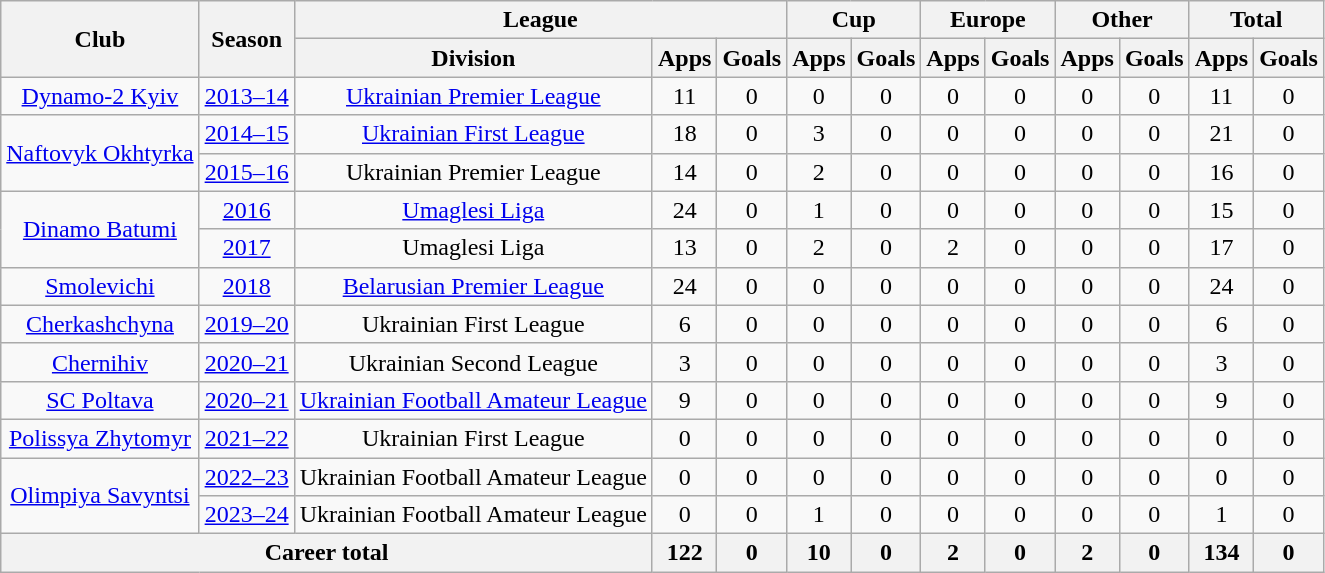<table class="wikitable" style="text-align:center">
<tr>
<th rowspan="2">Club</th>
<th rowspan="2">Season</th>
<th colspan="3">League</th>
<th colspan="2">Cup</th>
<th colspan="2">Europe</th>
<th colspan="2">Other</th>
<th colspan="2">Total</th>
</tr>
<tr>
<th>Division</th>
<th>Apps</th>
<th>Goals</th>
<th>Apps</th>
<th>Goals</th>
<th>Apps</th>
<th>Goals</th>
<th>Apps</th>
<th>Goals</th>
<th>Apps</th>
<th>Goals</th>
</tr>
<tr>
<td><a href='#'>Dynamo-2 Kyiv</a></td>
<td><a href='#'>2013–14</a></td>
<td><a href='#'>Ukrainian Premier League</a></td>
<td>11</td>
<td>0</td>
<td>0</td>
<td>0</td>
<td>0</td>
<td>0</td>
<td>0</td>
<td>0</td>
<td>11</td>
<td>0</td>
</tr>
<tr>
<td rowspan="2"><a href='#'>Naftovyk Okhtyrka</a></td>
<td><a href='#'>2014–15</a></td>
<td><a href='#'>Ukrainian First League</a></td>
<td>18</td>
<td>0</td>
<td>3</td>
<td>0</td>
<td>0</td>
<td>0</td>
<td>0</td>
<td>0</td>
<td>21</td>
<td>0</td>
</tr>
<tr>
<td><a href='#'>2015–16</a></td>
<td>Ukrainian Premier League</td>
<td>14</td>
<td>0</td>
<td>2</td>
<td>0</td>
<td>0</td>
<td>0</td>
<td>0</td>
<td>0</td>
<td>16</td>
<td>0</td>
</tr>
<tr>
<td rowspan="2"><a href='#'>Dinamo Batumi</a></td>
<td><a href='#'>2016</a></td>
<td><a href='#'>Umaglesi Liga</a></td>
<td>24</td>
<td>0</td>
<td>1</td>
<td>0</td>
<td>0</td>
<td>0</td>
<td>0</td>
<td>0</td>
<td>15</td>
<td>0</td>
</tr>
<tr>
<td><a href='#'>2017</a></td>
<td>Umaglesi Liga</td>
<td>13</td>
<td>0</td>
<td>2</td>
<td>0</td>
<td>2</td>
<td>0</td>
<td>0</td>
<td>0</td>
<td>17</td>
<td>0</td>
</tr>
<tr>
<td><a href='#'>Smolevichi</a></td>
<td><a href='#'>2018</a></td>
<td><a href='#'>Belarusian Premier League</a></td>
<td>24</td>
<td>0</td>
<td>0</td>
<td>0</td>
<td>0</td>
<td>0</td>
<td>0</td>
<td>0</td>
<td>24</td>
<td>0</td>
</tr>
<tr>
<td><a href='#'>Cherkashchyna</a></td>
<td><a href='#'>2019–20</a></td>
<td>Ukrainian First League</td>
<td>6</td>
<td>0</td>
<td>0</td>
<td>0</td>
<td>0</td>
<td>0</td>
<td>0</td>
<td>0</td>
<td>6</td>
<td>0</td>
</tr>
<tr>
<td><a href='#'>Chernihiv</a></td>
<td><a href='#'>2020–21</a></td>
<td>Ukrainian Second League</td>
<td>3</td>
<td>0</td>
<td>0</td>
<td>0</td>
<td>0</td>
<td>0</td>
<td>0</td>
<td>0</td>
<td>3</td>
<td>0</td>
</tr>
<tr>
<td><a href='#'>SC Poltava</a></td>
<td><a href='#'>2020–21</a></td>
<td><a href='#'>Ukrainian Football Amateur League</a></td>
<td>9</td>
<td>0</td>
<td>0</td>
<td>0</td>
<td>0</td>
<td>0</td>
<td>0</td>
<td>0</td>
<td>9</td>
<td>0</td>
</tr>
<tr>
<td><a href='#'>Polissya Zhytomyr</a></td>
<td><a href='#'>2021–22</a></td>
<td>Ukrainian First League</td>
<td>0</td>
<td>0</td>
<td>0</td>
<td>0</td>
<td>0</td>
<td>0</td>
<td>0</td>
<td>0</td>
<td>0</td>
<td>0</td>
</tr>
<tr>
<td rowspan="2"><a href='#'>Olimpiya Savyntsi</a></td>
<td><a href='#'>2022–23</a></td>
<td>Ukrainian Football Amateur League</td>
<td>0</td>
<td>0</td>
<td>0</td>
<td>0</td>
<td>0</td>
<td>0</td>
<td>0</td>
<td>0</td>
<td>0</td>
<td>0</td>
</tr>
<tr>
<td><a href='#'>2023–24</a></td>
<td>Ukrainian Football Amateur League</td>
<td>0</td>
<td>0</td>
<td>1</td>
<td>0</td>
<td>0</td>
<td>0</td>
<td>0</td>
<td>0</td>
<td>1</td>
<td>0</td>
</tr>
<tr>
<th colspan="3">Career total</th>
<th>122</th>
<th>0</th>
<th>10</th>
<th>0</th>
<th>2</th>
<th>0</th>
<th>2</th>
<th>0</th>
<th>134</th>
<th>0</th>
</tr>
</table>
